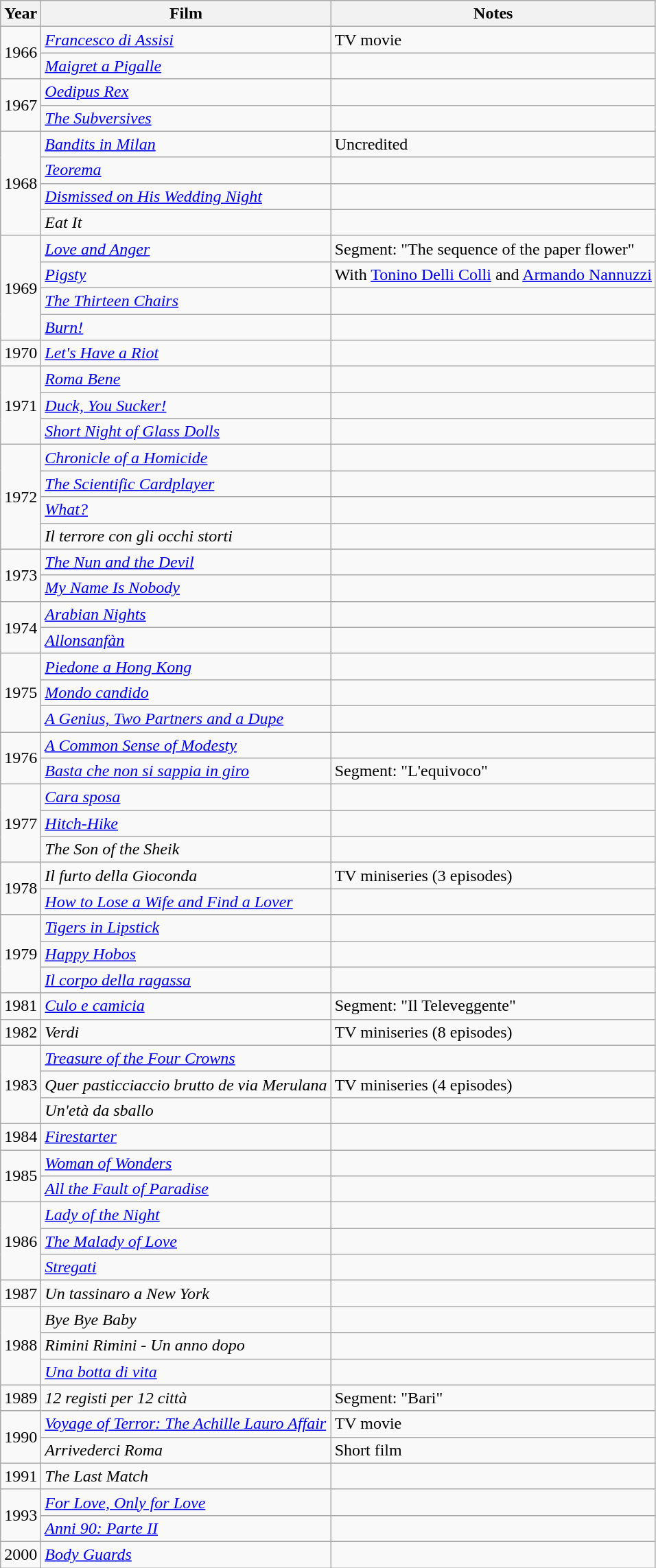<table class="wikitable">
<tr>
<th>Year</th>
<th>Film</th>
<th>Notes</th>
</tr>
<tr>
<td rowspan="2">1966</td>
<td><em><a href='#'>Francesco di Assisi</a></em></td>
<td>TV movie</td>
</tr>
<tr>
<td><em><a href='#'>Maigret a Pigalle</a></em></td>
<td></td>
</tr>
<tr>
<td rowspan="2">1967</td>
<td><em><a href='#'>Oedipus Rex</a></em></td>
<td></td>
</tr>
<tr>
<td><em><a href='#'>The Subversives</a></em></td>
<td></td>
</tr>
<tr>
<td rowspan="4">1968</td>
<td><em><a href='#'>Bandits in Milan</a></em></td>
<td>Uncredited</td>
</tr>
<tr>
<td><em><a href='#'>Teorema</a></em></td>
<td></td>
</tr>
<tr>
<td><em><a href='#'>Dismissed on His Wedding Night</a></em></td>
<td></td>
</tr>
<tr>
<td><em>Eat It</em></td>
<td></td>
</tr>
<tr>
<td rowspan="4">1969</td>
<td><em><a href='#'>Love and Anger</a></em></td>
<td>Segment: "The sequence of the paper flower"</td>
</tr>
<tr>
<td><em><a href='#'>Pigsty</a></em></td>
<td>With <a href='#'>Tonino Delli Colli</a> and <a href='#'>Armando Nannuzzi</a></td>
</tr>
<tr>
<td><em><a href='#'>The Thirteen Chairs</a></em></td>
<td></td>
</tr>
<tr>
<td><em><a href='#'>Burn!</a></em></td>
<td></td>
</tr>
<tr>
<td>1970</td>
<td><em><a href='#'>Let's Have a Riot</a></em></td>
<td></td>
</tr>
<tr>
<td rowspan="3">1971</td>
<td><em><a href='#'>Roma Bene</a></em></td>
<td></td>
</tr>
<tr>
<td><em><a href='#'>Duck, You Sucker!</a></em></td>
<td></td>
</tr>
<tr>
<td><em><a href='#'>Short Night of Glass Dolls</a></em></td>
<td></td>
</tr>
<tr>
<td rowspan="4">1972</td>
<td><em><a href='#'>Chronicle of a Homicide</a></em></td>
<td></td>
</tr>
<tr>
<td><em><a href='#'>The Scientific Cardplayer</a></em></td>
<td></td>
</tr>
<tr>
<td><em><a href='#'>What?</a></em></td>
<td></td>
</tr>
<tr>
<td><em>Il terrore con gli occhi storti</em></td>
<td></td>
</tr>
<tr>
<td rowspan="2">1973</td>
<td><em><a href='#'>The Nun and the Devil</a></em></td>
<td></td>
</tr>
<tr>
<td><em><a href='#'>My Name Is Nobody</a></em></td>
<td></td>
</tr>
<tr>
<td rowspan="2">1974</td>
<td><em><a href='#'>Arabian Nights</a></em></td>
<td></td>
</tr>
<tr>
<td><em><a href='#'>Allonsanfàn</a></em></td>
<td></td>
</tr>
<tr>
<td rowspan="3">1975</td>
<td><em><a href='#'>Piedone a Hong Kong</a></em></td>
<td></td>
</tr>
<tr>
<td><em><a href='#'>Mondo candido</a></em></td>
<td></td>
</tr>
<tr>
<td><em><a href='#'>A Genius, Two Partners and a Dupe</a></em></td>
<td></td>
</tr>
<tr>
<td rowspan="2">1976</td>
<td><em><a href='#'>A Common Sense of Modesty</a></em></td>
<td></td>
</tr>
<tr>
<td><em><a href='#'>Basta che non si sappia in giro</a></em></td>
<td>Segment: "L'equivoco"</td>
</tr>
<tr>
<td rowspan="3">1977</td>
<td><em><a href='#'>Cara sposa</a></em></td>
<td></td>
</tr>
<tr>
<td><em><a href='#'>Hitch-Hike</a></em></td>
<td></td>
</tr>
<tr>
<td><em>The Son of the Sheik</em></td>
<td></td>
</tr>
<tr>
<td rowspan="2">1978</td>
<td><em>Il furto della Gioconda</em></td>
<td>TV miniseries (3 episodes)</td>
</tr>
<tr>
<td><em><a href='#'>How to Lose a Wife and Find a Lover</a></em></td>
<td></td>
</tr>
<tr>
<td rowspan="3">1979</td>
<td><em><a href='#'>Tigers in Lipstick</a></em></td>
<td></td>
</tr>
<tr>
<td><em><a href='#'>Happy Hobos</a></em></td>
<td></td>
</tr>
<tr>
<td><em><a href='#'>Il corpo della ragassa</a></em></td>
<td></td>
</tr>
<tr>
<td>1981</td>
<td><em><a href='#'>Culo e camicia</a></em></td>
<td>Segment: "Il Televeggente"</td>
</tr>
<tr>
<td>1982</td>
<td><em>Verdi</em></td>
<td>TV miniseries (8 episodes)</td>
</tr>
<tr>
<td rowspan="3">1983</td>
<td><em><a href='#'>Treasure of the Four Crowns</a></em></td>
<td></td>
</tr>
<tr>
<td><em>Quer pasticciaccio brutto de via Merulana</em></td>
<td>TV miniseries (4 episodes)</td>
</tr>
<tr>
<td><em>Un'età da sballo</em></td>
<td></td>
</tr>
<tr>
<td>1984</td>
<td><em><a href='#'>Firestarter</a></em></td>
<td></td>
</tr>
<tr>
<td rowspan="2">1985</td>
<td><em><a href='#'>Woman of Wonders</a></em></td>
<td></td>
</tr>
<tr>
<td><em><a href='#'>All the Fault of Paradise</a></em></td>
<td></td>
</tr>
<tr>
<td rowspan="3">1986</td>
<td><em><a href='#'>Lady of the Night</a></em></td>
<td></td>
</tr>
<tr>
<td><em><a href='#'>The Malady of Love</a></em></td>
<td></td>
</tr>
<tr>
<td><em><a href='#'>Stregati</a></em></td>
<td></td>
</tr>
<tr>
<td>1987</td>
<td><em>Un tassinaro a New York</em></td>
<td></td>
</tr>
<tr>
<td rowspan="3">1988</td>
<td><em>Bye Bye Baby</em></td>
<td></td>
</tr>
<tr>
<td><em>Rimini Rimini - Un anno dopo</em></td>
<td></td>
</tr>
<tr>
<td><em><a href='#'>Una botta di vita</a></em></td>
<td></td>
</tr>
<tr>
<td>1989</td>
<td><em>12 registi per 12 città</em></td>
<td>Segment: "Bari"</td>
</tr>
<tr>
<td rowspan="2">1990</td>
<td><em><a href='#'>Voyage of Terror: The Achille Lauro Affair</a></em></td>
<td>TV movie</td>
</tr>
<tr>
<td><em>Arrivederci Roma</em></td>
<td>Short film</td>
</tr>
<tr>
<td>1991</td>
<td><em>The Last Match</em></td>
<td></td>
</tr>
<tr>
<td rowspan="2">1993</td>
<td><em><a href='#'>For Love, Only for Love</a></em></td>
<td></td>
</tr>
<tr>
<td><em><a href='#'>Anni 90: Parte II</a></em></td>
<td></td>
</tr>
<tr>
<td>2000</td>
<td><em><a href='#'>Body Guards</a></em></td>
<td></td>
</tr>
</table>
